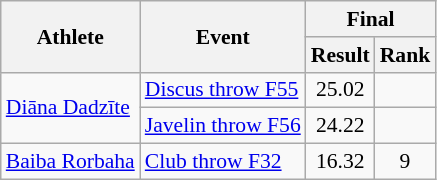<table class="wikitable" style="text-align:center; font-size:90%">
<tr>
<th rowspan=2>Athlete</th>
<th rowspan=2>Event</th>
<th colspan=2>Final</th>
</tr>
<tr>
<th>Result</th>
<th>Rank</th>
</tr>
<tr>
<td align=left rowspan=2><a href='#'>Diāna Dadzīte</a></td>
<td align=left><a href='#'>Discus throw F55</a></td>
<td>25.02</td>
<td></td>
</tr>
<tr>
<td align=left><a href='#'>Javelin throw F56</a></td>
<td>24.22</td>
<td></td>
</tr>
<tr>
<td align=left><a href='#'>Baiba Rorbaha</a></td>
<td align=left><a href='#'>Club throw F32</a></td>
<td>16.32</td>
<td>9</td>
</tr>
</table>
